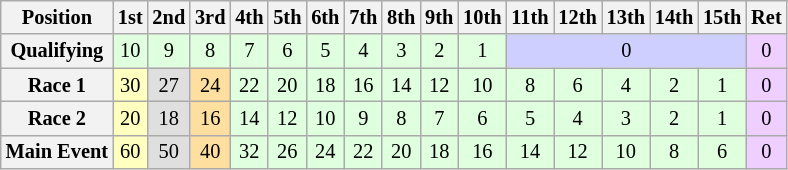<table class="wikitable" style="font-size:85%; text-align:center">
<tr>
<th>Position</th>
<th>1st</th>
<th>2nd</th>
<th>3rd</th>
<th>4th</th>
<th>5th</th>
<th>6th</th>
<th>7th</th>
<th>8th</th>
<th>9th</th>
<th>10th</th>
<th>11th</th>
<th>12th</th>
<th>13th</th>
<th>14th</th>
<th>15th</th>
<th>Ret</th>
</tr>
<tr>
<th>Qualifying</th>
<td style="background:#dfffdf;">10</td>
<td style="background:#dfffdf;">9</td>
<td style="background:#dfffdf;">8</td>
<td style="background:#dfffdf;">7</td>
<td style="background:#dfffdf;">6</td>
<td style="background:#dfffdf;">5</td>
<td style="background:#dfffdf;">4</td>
<td style="background:#dfffdf;">3</td>
<td style="background:#dfffdf;">2</td>
<td style="background:#dfffdf;">1</td>
<td colspan="5" style="background:#cfcfff;">0</td>
<td style="background:#efcfff;">0</td>
</tr>
<tr>
<th>Race 1</th>
<td style="background:#ffffbf;">30</td>
<td style="background:#dfdfdf;">27</td>
<td style="background:#ffdf9f;">24</td>
<td style="background:#dfffdf;">22</td>
<td style="background:#dfffdf;">20</td>
<td style="background:#dfffdf;">18</td>
<td style="background:#dfffdf;">16</td>
<td style="background:#dfffdf;">14</td>
<td style="background:#dfffdf;">12</td>
<td style="background:#dfffdf;">10</td>
<td style="background:#dfffdf;">8</td>
<td style="background:#dfffdf;">6</td>
<td style="background:#dfffdf;">4</td>
<td style="background:#dfffdf;">2</td>
<td style="background:#dfffdf;">1</td>
<td style="background:#efcfff;">0</td>
</tr>
<tr>
<th>Race 2</th>
<td style="background:#ffffbf;">20</td>
<td style="background:#dfdfdf;">18</td>
<td style="background:#ffdf9f;">16</td>
<td style="background:#dfffdf;">14</td>
<td style="background:#dfffdf;">12</td>
<td style="background:#dfffdf;">10</td>
<td style="background:#dfffdf;">9</td>
<td style="background:#dfffdf;">8</td>
<td style="background:#dfffdf;">7</td>
<td style="background:#dfffdf;">6</td>
<td style="background:#dfffdf;">5</td>
<td style="background:#dfffdf;">4</td>
<td style="background:#dfffdf;">3</td>
<td style="background:#dfffdf;">2</td>
<td style="background:#dfffdf;">1</td>
<td style="background:#efcfff;">0</td>
</tr>
<tr>
<th>Main Event</th>
<td style="background:#ffffbf;">60</td>
<td style="background:#dfdfdf;">50</td>
<td style="background:#ffdf9f;">40</td>
<td style="background:#dfffdf;">32</td>
<td style="background:#dfffdf;">26</td>
<td style="background:#dfffdf;">24</td>
<td style="background:#dfffdf;">22</td>
<td style="background:#dfffdf;">20</td>
<td style="background:#dfffdf;">18</td>
<td style="background:#dfffdf;">16</td>
<td style="background:#dfffdf;">14</td>
<td style="background:#dfffdf;">12</td>
<td style="background:#dfffdf;">10</td>
<td style="background:#dfffdf;">8</td>
<td style="background:#dfffdf;">6</td>
<td style="background:#efcfff;">0</td>
</tr>
</table>
